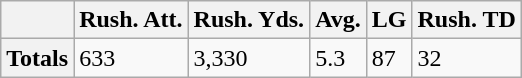<table class="wikitable">
<tr>
<th></th>
<th>Rush. Att.</th>
<th>Rush. Yds.</th>
<th>Avg.</th>
<th>LG</th>
<th>Rush. TD</th>
</tr>
<tr>
<th>Totals</th>
<td>633</td>
<td>3,330</td>
<td>5.3</td>
<td>87</td>
<td>32</td>
</tr>
</table>
